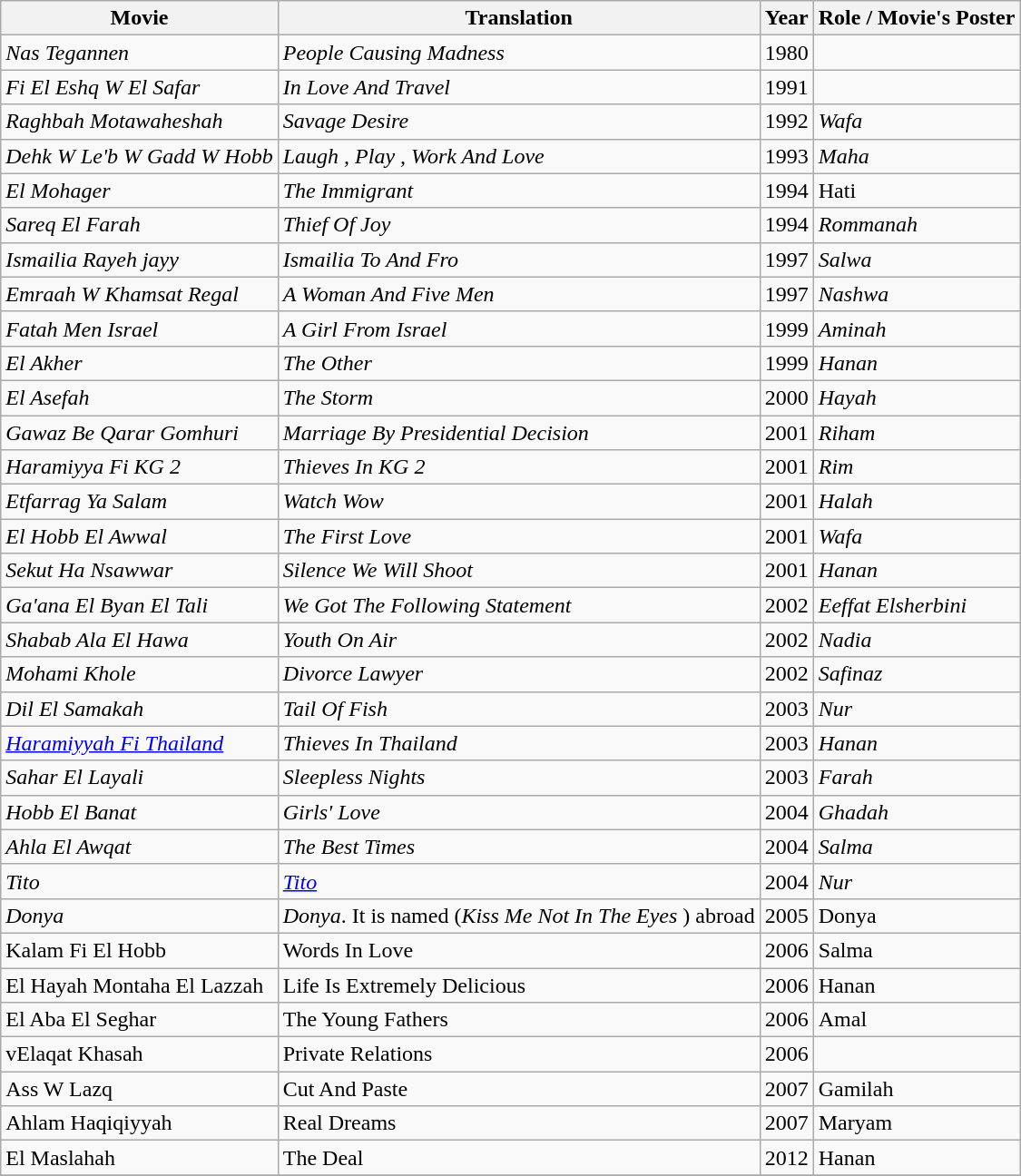<table class="wikitable">
<tr>
<th>Movie</th>
<th>Translation</th>
<th>Year</th>
<th>Role / Movie's Poster</th>
</tr>
<tr>
<td><em>Nas Tegannen</em></td>
<td><em>People Causing Madness</em></td>
<td>1980</td>
<td></td>
</tr>
<tr>
<td><em>Fi El Eshq W El Safar</em></td>
<td><em>In Love And Travel</em></td>
<td>1991</td>
<td></td>
</tr>
<tr>
<td><em>Raghbah Motawaheshah</em></td>
<td><em>Savage Desire</em></td>
<td>1992</td>
<td><em> Wafa</em></td>
</tr>
<tr>
<td><em>Dehk W Le'b W Gadd W Hobb </em></td>
<td><em>Laugh , Play , Work And Love</em></td>
<td>1993</td>
<td><em>Maha</em></td>
</tr>
<tr>
<td><em>El Mohager</em></td>
<td><em>The Immigrant</em></td>
<td>1994</td>
<td>Hati</td>
</tr>
<tr>
<td><em> Sareq El Farah</em></td>
<td><em>Thief Of Joy</em></td>
<td>1994</td>
<td><em>Rommanah</em></td>
</tr>
<tr>
<td><em> Ismailia Rayeh jayy</em></td>
<td><em>Ismailia To And Fro</em></td>
<td>1997</td>
<td><em>Salwa</em></td>
</tr>
<tr>
<td><em> Emraah W Khamsat Regal</em></td>
<td><em>A Woman And Five Men</em></td>
<td>1997</td>
<td><em>Nashwa</em></td>
</tr>
<tr>
<td><em>Fatah Men Israel</em></td>
<td><em>A Girl From Israel</em></td>
<td>1999</td>
<td><em>Aminah</em></td>
</tr>
<tr>
<td><em>El Akher</em></td>
<td><em> The Other</em></td>
<td>1999</td>
<td><em>Hanan</em></td>
</tr>
<tr>
<td><em> El Asefah </em></td>
<td><em>The Storm</em></td>
<td>2000</td>
<td><em> Hayah </em></td>
</tr>
<tr>
<td><em> Gawaz Be Qarar Gomhuri </em></td>
<td><em>Marriage By Presidential Decision</em></td>
<td>2001</td>
<td><em>Riham</em></td>
</tr>
<tr>
<td><em>Haramiyya Fi KG 2</em></td>
<td><em>Thieves In KG 2</em></td>
<td>2001</td>
<td><em> Rim</em></td>
</tr>
<tr>
<td><em> Etfarrag Ya Salam</em></td>
<td><em>Watch Wow</em></td>
<td>2001</td>
<td><em> Halah </em></td>
</tr>
<tr>
<td><em> El Hobb El Awwal</em></td>
<td><em>The First Love</em></td>
<td>2001</td>
<td><em>Wafa</em></td>
</tr>
<tr>
<td><em>Sekut Ha Nsawwar</em></td>
<td><em>Silence We Will Shoot</em></td>
<td>2001</td>
<td><em>Hanan</em></td>
</tr>
<tr>
<td><em> Ga'ana El Byan El Tali</em></td>
<td><em>We Got The Following Statement</em></td>
<td>2002</td>
<td><em>Eeffat Elsherbini</em></td>
</tr>
<tr>
<td><em>Shabab Ala El Hawa</em></td>
<td><em>Youth On  Air</em></td>
<td>2002</td>
<td><em>Nadia</em></td>
</tr>
<tr>
<td><em> Mohami Khole</em></td>
<td><em>Divorce Lawyer</em></td>
<td>2002</td>
<td><em>Safinaz</em></td>
</tr>
<tr>
<td><em>Dil El Samakah</em></td>
<td><em>Tail Of Fish</em></td>
<td>2003</td>
<td><em>Nur</em></td>
</tr>
<tr>
<td><em><a href='#'>Haramiyyah Fi Thailand</a></em></td>
<td><em>Thieves In Thailand</em></td>
<td>2003</td>
<td><em>Hanan</em></td>
</tr>
<tr>
<td><em> Sahar El Layali</em></td>
<td><em> Sleepless Nights</em></td>
<td>2003</td>
<td><em> Farah</em></td>
</tr>
<tr>
<td><em> Hobb El Banat</em></td>
<td><em>Girls' Love</em></td>
<td>2004</td>
<td><em> Ghadah</em></td>
</tr>
<tr>
<td><em> Ahla El Awqat</em></td>
<td><em>The Best Times</em></td>
<td>2004</td>
<td><em> Salma</em></td>
</tr>
<tr>
<td><em>Tito</em></td>
<td><em><a href='#'>Tito</a></em></td>
<td>2004</td>
<td><em>Nur</em></td>
</tr>
<tr>
<td><em>Donya</em></td>
<td><em>Donya</em>. It is named (<em>Kiss Me Not In The Eyes</em> ) abroad <em></td>
<td>2005</td>
<td></em>Donya  <em></td>
</tr>
<tr>
<td></em> Kalam Fi El Hobb<em></td>
<td></em> Words In Love<em></td>
<td>2006</td>
<td></em>Salma<em></td>
</tr>
<tr>
<td></em> El Hayah Montaha El Lazzah<em></td>
<td></em>Life Is Extremely Delicious<em></td>
<td>2006</td>
<td></em> Hanan<em></td>
</tr>
<tr>
<td></em> El Aba El Seghar<em></td>
<td></em>The Young Fathers<em></td>
<td>2006</td>
<td></em>Amal<em></td>
</tr>
<tr>
<td></em>vElaqat Khasah<em></td>
<td></em>Private Relations<em></td>
<td>2006</td>
<td></td>
</tr>
<tr>
<td></em> Ass W Lazq <em></td>
<td></em> Cut And Paste<em></td>
<td>2007</td>
<td></em>Gamilah <em></td>
</tr>
<tr>
<td></em>Ahlam Haqiqiyyah<em></td>
<td></em>Real Dreams<em></td>
<td>2007</td>
<td></em> Maryam <em></td>
</tr>
<tr>
<td></em>El Maslahah <em></td>
<td></em>The Deal<em></td>
<td>2012</td>
<td></em> Hanan<em></td>
</tr>
<tr>
</tr>
</table>
